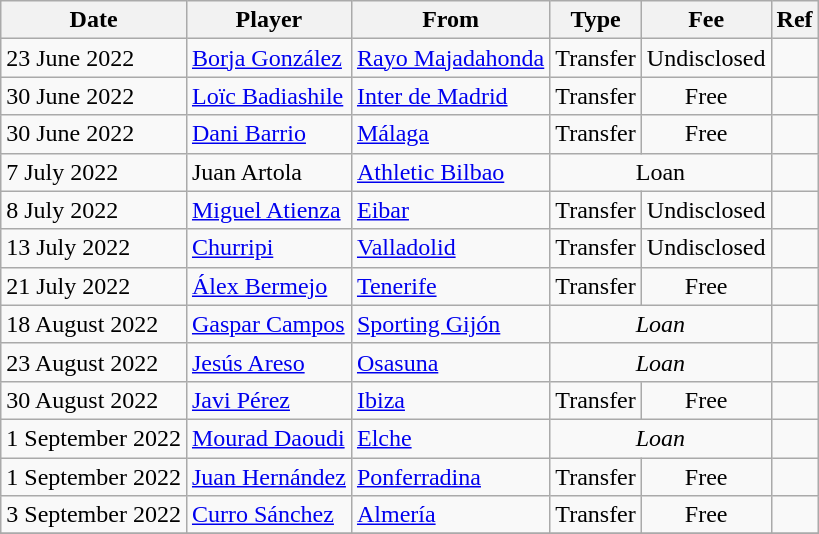<table class="wikitable">
<tr>
<th>Date</th>
<th>Player</th>
<th>From</th>
<th>Type</th>
<th>Fee</th>
<th>Ref</th>
</tr>
<tr>
<td>23 June 2022</td>
<td> <a href='#'>Borja González</a></td>
<td><a href='#'>Rayo Majadahonda</a></td>
<td align=center>Transfer</td>
<td align=center>Undisclosed</td>
<td align=center></td>
</tr>
<tr>
<td>30 June 2022</td>
<td> <a href='#'>Loïc Badiashile</a></td>
<td><a href='#'>Inter de Madrid</a></td>
<td align=center>Transfer</td>
<td align=center>Free</td>
<td align=center></td>
</tr>
<tr>
<td>30 June 2022</td>
<td> <a href='#'>Dani Barrio</a></td>
<td><a href='#'>Málaga</a></td>
<td align=center>Transfer</td>
<td align=center>Free</td>
<td align=center></td>
</tr>
<tr>
<td>7 July 2022</td>
<td> Juan Artola</td>
<td><a href='#'>Athletic Bilbao</a></td>
<td colspan=2 align=center>Loan</td>
<td align=center></td>
</tr>
<tr>
<td>8 July 2022</td>
<td> <a href='#'>Miguel Atienza</a></td>
<td><a href='#'>Eibar</a></td>
<td align=center>Transfer</td>
<td align=center>Undisclosed</td>
<td align=center></td>
</tr>
<tr>
<td>13 July 2022</td>
<td> <a href='#'>Churripi</a></td>
<td><a href='#'>Valladolid</a></td>
<td align=center>Transfer</td>
<td align=center>Undisclosed</td>
<td align=center></td>
</tr>
<tr>
<td>21 July 2022</td>
<td> <a href='#'>Álex Bermejo</a></td>
<td><a href='#'>Tenerife</a></td>
<td align=center>Transfer</td>
<td align=center>Free</td>
<td align=center></td>
</tr>
<tr>
<td>18 August 2022</td>
<td> <a href='#'>Gaspar Campos</a></td>
<td><a href='#'>Sporting Gijón</a></td>
<td colspan=2 align=center><em>Loan</em></td>
<td align=center></td>
</tr>
<tr>
<td>23 August 2022</td>
<td> <a href='#'>Jesús Areso</a></td>
<td><a href='#'>Osasuna</a></td>
<td colspan=2 align=center><em>Loan</em></td>
<td align=center></td>
</tr>
<tr>
<td>30 August 2022</td>
<td> <a href='#'>Javi Pérez</a></td>
<td><a href='#'>Ibiza</a></td>
<td align=center>Transfer</td>
<td align=center>Free</td>
<td align=center></td>
</tr>
<tr>
<td>1 September 2022</td>
<td> <a href='#'>Mourad Daoudi</a></td>
<td><a href='#'>Elche</a></td>
<td colspan=2 align=center><em>Loan</em></td>
<td align=center></td>
</tr>
<tr>
<td>1 September 2022</td>
<td> <a href='#'>Juan Hernández</a></td>
<td><a href='#'>Ponferradina</a></td>
<td align=center>Transfer</td>
<td align=center>Free</td>
<td align=center></td>
</tr>
<tr>
<td>3 September 2022</td>
<td> <a href='#'>Curro Sánchez</a></td>
<td><a href='#'>Almería</a></td>
<td align=center>Transfer</td>
<td align=center>Free</td>
<td align=center></td>
</tr>
<tr>
</tr>
</table>
